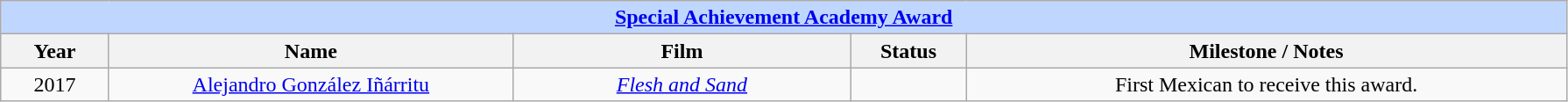<table class="wikitable" style="text-align: center">
<tr ---- bgcolor="#bfd7ff">
<td colspan=5 align=center><strong><a href='#'>Special Achievement Academy Award</a></strong></td>
</tr>
<tr ---- bgcolor="#ebf5ff">
<th width="75">Year</th>
<th width="300">Name</th>
<th width="250">Film</th>
<th width="80">Status</th>
<th width="450">Milestone / Notes</th>
</tr>
<tr>
<td>2017</td>
<td><a href='#'>Alejandro González Iñárritu</a></td>
<td><em><a href='#'>Flesh and Sand</a></em></td>
<td></td>
<td>First Mexican to receive this award.</td>
</tr>
</table>
